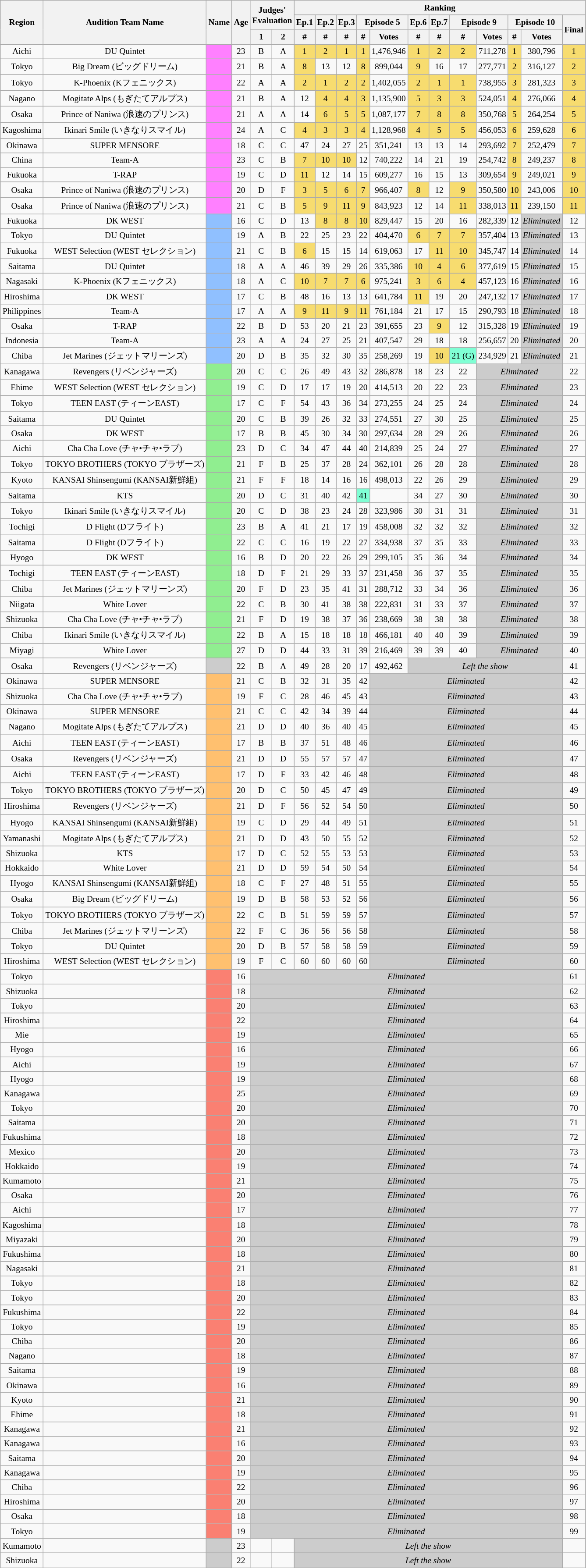<table class="wikitable sortable" style="text-align:center; font-size:small">
<tr>
<th rowspan="3">Region</th>
<th rowspan="3">Audition Team Name</th>
<th rowspan="3">Name</th>
<th rowspan="3">Age</th>
<th rowspan="2" colspan="2">Judges'<br>Evaluation</th>
<th colspan="12">Ranking</th>
</tr>
<tr>
<th>Ep.1</th>
<th>Ep.2</th>
<th>Ep.3</th>
<th colspan="2">Episode 5</th>
<th>Ep.6</th>
<th>Ep.7</th>
<th colspan="2">Episode 9</th>
<th colspan="2">Episode 10</th>
<th rowspan="2">Final</th>
</tr>
<tr>
<th>1</th>
<th>2</th>
<th>#</th>
<th>#</th>
<th>#</th>
<th>#</th>
<th class=unsortable>Votes</th>
<th>#</th>
<th>#</th>
<th>#</th>
<th class=unsortable>Votes</th>
<th>#</th>
<th class=unsortable>Votes</th>
</tr>
<tr>
<td>Aichi</td>
<td>DU Quintet</td>
<td style="background:#FF80FF"; data-sort-value="Masaya Kimura"></td>
<td>23</td>
<td>B</td>
<td>A</td>
<td style="background:#F7DC6F">1</td>
<td style="background:#F7DC6F">2</td>
<td style="background:#F7DC6F">1</td>
<td style="background:#F7DC6F">1</td>
<td>1,476,946</td>
<td style="background:#F7DC6F">1</td>
<td style="background:#F7DC6F">2</td>
<td style="background:#F7DC6F">2</td>
<td>711,278</td>
<td style="background:#F7DC6F">1</td>
<td>380,796</td>
<td style="background:#F7DC6F">1</td>
</tr>
<tr>
<td>Tokyo</td>
<td>Big Dream (ビッグドリーム)</td>
<td style="background:#FF80FF"; data-sort-value="Hiromu Takatsuka"></td>
<td>21</td>
<td>B</td>
<td>A</td>
<td style="background:#F7DC6F">8</td>
<td>13</td>
<td>12</td>
<td style="background:#F7DC6F">8</td>
<td>899,044</td>
<td style="background:#F7DC6F">9</td>
<td>16</td>
<td>17</td>
<td>277,771</td>
<td style="background:#F7DC6F">2</td>
<td>316,127</td>
<td style="background:#F7DC6F">2</td>
</tr>
<tr>
<td>Tokyo</td>
<td>K-Phoenix (Kフェニックス)</td>
<td style="background:#FF80FF"; data-sort-value="Shogo Tajima"></td>
<td>22</td>
<td>A</td>
<td>A</td>
<td style="background:#F7DC6F">2</td>
<td style="background:#F7DC6F">1</td>
<td style="background:#F7DC6F">2</td>
<td style="background:#F7DC6F">2</td>
<td>1,402,055</td>
<td style="background:#F7DC6F">2</td>
<td style="background:#F7DC6F">1</td>
<td style="background:#F7DC6F">1</td>
<td>738,955</td>
<td style="background:#F7DC6F">3</td>
<td>281,323</td>
<td style="background:#F7DC6F">3</td>
</tr>
<tr>
<td>Nagano</td>
<td>Mogitate Alps (もぎたてアルプス)</td>
<td style="background:#FF80FF"; data-sort-value="Kyosuke Fujimaki"></td>
<td>21</td>
<td>B</td>
<td>A</td>
<td>12</td>
<td style="background:#F7DC6F">4</td>
<td style="background:#F7DC6F">4</td>
<td style="background:#F7DC6F">3</td>
<td>1,135,900</td>
<td style="background:#F7DC6F">5</td>
<td style="background:#F7DC6F">3</td>
<td style="background:#F7DC6F">3</td>
<td>524,051</td>
<td style="background:#F7DC6F">4</td>
<td>276,066</td>
<td style="background:#F7DC6F">4</td>
</tr>
<tr>
<td>Osaka</td>
<td>Prince of Naniwa (浪速のプリンス)</td>
<td style="background:#FF80FF"; data-sort-value="Takumi Ozaki"></td>
<td>21</td>
<td>A</td>
<td>A</td>
<td>14</td>
<td style="background:#F7DC6F">6</td>
<td style="background:#F7DC6F">5</td>
<td style="background:#F7DC6F">5</td>
<td>1,087,177</td>
<td style="background:#F7DC6F">7</td>
<td style="background:#F7DC6F">8</td>
<td style="background:#F7DC6F">8</td>
<td>350,768</td>
<td style="background:#F7DC6F">5</td>
<td>264,254</td>
<td style="background:#F7DC6F">5</td>
</tr>
<tr>
<td>Kagoshima</td>
<td>Ikinari Smile (いきなりスマイル)</td>
<td style="background:#FF80FF"; data-sort-value="Hiroto Nishi"></td>
<td>24</td>
<td>A</td>
<td>C</td>
<td style="background:#F7DC6F">4</td>
<td style="background:#F7DC6F">3</td>
<td style="background:#F7DC6F">3</td>
<td style="background:#F7DC6F">4</td>
<td>1,128,968</td>
<td style="background:#F7DC6F">4</td>
<td style="background:#F7DC6F">5</td>
<td style="background:#F7DC6F">5</td>
<td>456,053</td>
<td style="background:#F7DC6F">6</td>
<td>259,628</td>
<td style="background:#F7DC6F">6</td>
</tr>
<tr>
<td>Okinawa</td>
<td>SUPER MENSORE</td>
<td style="background:#FF80FF"; data-sort-value="Jin Matsuda"></td>
<td>18</td>
<td>C</td>
<td>C</td>
<td>47</td>
<td>24</td>
<td>27</td>
<td>25</td>
<td>351,241</td>
<td>13</td>
<td>13</td>
<td>14</td>
<td>293,692</td>
<td style="background:#F7DC6F">7</td>
<td>252,479</td>
<td style="background:#F7DC6F">7</td>
</tr>
<tr>
<td>China</td>
<td>Team-A</td>
<td style="background:#FF80FF"; data-sort-value="Xu Fengfan"></td>
<td>23</td>
<td>C</td>
<td>B</td>
<td style="background:#F7DC6F">7</td>
<td style="background:#F7DC6F">10</td>
<td style="background:#F7DC6F">10</td>
<td>12</td>
<td>740,222</td>
<td>14</td>
<td>21</td>
<td>19</td>
<td>254,742</td>
<td style="background:#F7DC6F">8</td>
<td>249,237</td>
<td style="background:#F7DC6F">8</td>
</tr>
<tr>
<td>Fukuoka</td>
<td>T-RAP</td>
<td style="background:#FF80FF"; data-sort-value="Rihito Ikezaki"></td>
<td>19</td>
<td>C</td>
<td>D</td>
<td style="background:#F7DC6F">11</td>
<td>12</td>
<td>14</td>
<td>15</td>
<td>609,277</td>
<td>16</td>
<td>15</td>
<td>13</td>
<td>309,654</td>
<td style="background:#F7DC6F">9</td>
<td>249,021</td>
<td style="background:#F7DC6F">9</td>
</tr>
<tr>
<td>Osaka</td>
<td>Prince of Naniwa (浪速のプリンス)</td>
<td style="background:#FF80FF"; data-sort-value="Yudai Sano"></td>
<td>20</td>
<td>D</td>
<td>F</td>
<td style="background:#F7DC6F">3</td>
<td style="background:#F7DC6F">5</td>
<td style="background:#F7DC6F">6</td>
<td style="background:#F7DC6F">7</td>
<td>966,407</td>
<td style="background:#F7DC6F">8</td>
<td>12</td>
<td style="background:#F7DC6F">9</td>
<td>350,580</td>
<td style="background:#F7DC6F">10</td>
<td>243,006</td>
<td style="background:#F7DC6F">10</td>
</tr>
<tr>
<td>Osaka</td>
<td>Prince of Naniwa (浪速のプリンス)</td>
<td style="background:#FF80FF"; data-sort-value="Takeru Goto"></td>
<td>21</td>
<td>C</td>
<td>B</td>
<td style="background:#F7DC6F">5</td>
<td style="background:#F7DC6F">9</td>
<td style="background:#F7DC6F">11</td>
<td style="background:#F7DC6F">9</td>
<td>843,923</td>
<td>12</td>
<td>14</td>
<td style="background:#F7DC6F">11</td>
<td>338,013</td>
<td style="background:#F7DC6F">11</td>
<td>239,150</td>
<td style="background:#F7DC6F">11</td>
</tr>
<tr>
<td>Fukuoka</td>
<td>DK WEST</td>
<td style="background:#90C0FF"; data-sort-value="Nalu Okubo"></td>
<td>16</td>
<td>C</td>
<td>D</td>
<td>13</td>
<td style="background:#F7DC6F">8</td>
<td style="background:#F7DC6F">8</td>
<td style="background:#F7DC6F">10</td>
<td>829,447</td>
<td>15</td>
<td>20</td>
<td>16</td>
<td>282,339</td>
<td>12</td>
<td colspan="1" style="background:#CCC"; data-sort-value="12"><em>Eliminated</em></td>
<td>12</td>
</tr>
<tr>
<td>Tokyo</td>
<td>DU Quintet</td>
<td style="background:#90C0FF"; data-sort-value="Daigo Kobayashi"></td>
<td>19</td>
<td>A</td>
<td>B</td>
<td>22</td>
<td>25</td>
<td>23</td>
<td>22</td>
<td>404,470</td>
<td style="background:#F7DC6F">6</td>
<td style="background:#F7DC6F">7</td>
<td style="background:#F7DC6F">7</td>
<td>357,404</td>
<td>13</td>
<td colspan="1" style="background:#CCC"; data-sort-value="13"><em>Eliminated</em></td>
<td>13</td>
</tr>
<tr>
<td>Fukuoka</td>
<td>WEST Selection (WEST セレクション)</td>
<td style="background:#90C0FF"; data-sort-value="Shunsei Ota"></td>
<td>21</td>
<td>C</td>
<td>B</td>
<td style="background:#F7DC6F">6</td>
<td>15</td>
<td>15</td>
<td>14</td>
<td>619,063</td>
<td>17</td>
<td style="background:#F7DC6F">11</td>
<td style="background:#F7DC6F">10</td>
<td>345,747</td>
<td>14</td>
<td colspan="1" style="background:#CCC"; data-sort-value="14"><em>Eliminated</em></td>
<td>14</td>
</tr>
<tr>
<td>Saitama</td>
<td>DU Quintet</td>
<td style="background:#90C0FF"; data-sort-value="Syunji Koike"></td>
<td>18</td>
<td>A</td>
<td>A</td>
<td>46</td>
<td>39</td>
<td>29</td>
<td>26</td>
<td>335,386</td>
<td style="background:#F7DC6F">10</td>
<td style="background:#F7DC6F">4</td>
<td style="background:#F7DC6F">6</td>
<td>377,619</td>
<td>15</td>
<td colspan="1" style="background:#CCC"; data-sort-value="15"><em>Eliminated</em></td>
<td>15</td>
</tr>
<tr>
<td>Nagasaki</td>
<td>K-Phoenix (Kフェニックス)</td>
<td style="background:#90C0FF"; data-sort-value="Renta Nishijima"></td>
<td>18</td>
<td>A</td>
<td>C</td>
<td style="background:#F7DC6F">10</td>
<td style="background:#F7DC6F">7</td>
<td style="background:#F7DC6F">7</td>
<td style="background:#F7DC6F">6</td>
<td>975,241</td>
<td style="background:#F7DC6F">3</td>
<td style="background:#F7DC6F">6</td>
<td style="background:#F7DC6F">4</td>
<td>457,123</td>
<td>16</td>
<td colspan="1" style="background:#CCC"; data-sort-value="16"><em>Eliminated</em></td>
<td>16</td>
</tr>
<tr>
<td>Hiroshima</td>
<td>DK WEST</td>
<td style="background:#90C0FF"; data-sort-value="Koshin Terao"></td>
<td>17</td>
<td>C</td>
<td>B</td>
<td>48</td>
<td>16</td>
<td>13</td>
<td>13</td>
<td>641,784</td>
<td style="background:#F7DC6F">11</td>
<td>19</td>
<td>20</td>
<td>247,132</td>
<td>17</td>
<td colspan="1" style="background:#CCC"; data-sort-value="17"><em>Eliminated</em></td>
<td>17</td>
</tr>
<tr>
<td>Philippines</td>
<td>Team-A</td>
<td style="background:#90C0FF"; data-sort-value="Anthonny Iinuma"></td>
<td>17</td>
<td>A</td>
<td>A</td>
<td style="background:#F7DC6F">9</td>
<td style="background:#F7DC6F">11</td>
<td style="background:#F7DC6F">9</td>
<td style="background:#F7DC6F">11</td>
<td>761,184</td>
<td>21</td>
<td>17</td>
<td>15</td>
<td>290,793</td>
<td>18</td>
<td colspan="1" style="background:#CCC"; data-sort-value="19"><em>Eliminated</em></td>
<td>18</td>
</tr>
<tr>
<td>Osaka</td>
<td>T-RAP</td>
<td style="background:#90C0FF"; data-sort-value="Kaiho Nakano"></td>
<td>22</td>
<td>B</td>
<td>D</td>
<td>53</td>
<td>20</td>
<td>21</td>
<td>23</td>
<td>391,655</td>
<td>23</td>
<td style="background:#F7DC6F">9</td>
<td>12</td>
<td>315,328</td>
<td>19</td>
<td colspan="1" style="background:#CCC"; data-sort-value="19"><em>Eliminated</em></td>
<td>19</td>
</tr>
<tr>
<td>Indonesia</td>
<td>Team-A</td>
<td style="background:#90C0FF"; data-sort-value="Toma Nakamura"></td>
<td>23</td>
<td>A</td>
<td>A</td>
<td>24</td>
<td>27</td>
<td>25</td>
<td>21</td>
<td>407,547</td>
<td>29</td>
<td>18</td>
<td>18</td>
<td>256,657</td>
<td>20</td>
<td colspan="1" style="background:#CCC"; data-sort-value="20"><em>Eliminated</em></td>
<td>20</td>
</tr>
<tr>
<td>Chiba</td>
<td>Jet Marines (ジェットマリーンズ)</td>
<td style="background:#90C0FF"; data-sort-value="Kouki Sakamoto"></td>
<td>20</td>
<td>D</td>
<td>B</td>
<td>35</td>
<td>32</td>
<td>30</td>
<td>35</td>
<td>258,269</td>
<td>19</td>
<td style="background:#F7DC6F">10</td>
<td style="background:#7FFFD4">21 (G)</td>
<td>234,929</td>
<td>21</td>
<td colspan="1" style="background:#CCC"; data-sort-value="21"><em>Eliminated</em></td>
<td>21</td>
</tr>
<tr>
<td>Kanagawa</td>
<td>Revengers (リベンジャーズ)</td>
<td style="background:#90EE90" data-sort-value="Shinsuke Yotsuya"></td>
<td>20</td>
<td>C</td>
<td>C</td>
<td>26</td>
<td>49</td>
<td>43</td>
<td>32</td>
<td>286,878</td>
<td>18</td>
<td>23</td>
<td>22</td>
<td colspan="3" style="background:#CCC"; data-sort-value="22"><em>Eliminated</em></td>
<td>22</td>
</tr>
<tr>
<td>Ehime</td>
<td>WEST Selection (WEST セレクション)</td>
<td style="background:#90EE90" data-sort-value="Kohei Kurita"></td>
<td>19</td>
<td>C</td>
<td>D</td>
<td>17</td>
<td>17</td>
<td>19</td>
<td>20</td>
<td>414,513</td>
<td>20</td>
<td>22</td>
<td>23</td>
<td colspan="3" style="background:#CCC"; data-sort-value="23"><em>Eliminated</em></td>
<td>23</td>
</tr>
<tr>
<td>Tokyo</td>
<td>TEEN EAST (ティーンEAST)</td>
<td style="background:#90EE90" data-sort-value="Shu Kobori"></td>
<td>17</td>
<td>C</td>
<td>F</td>
<td>54</td>
<td>43</td>
<td>36</td>
<td>34</td>
<td>273,255</td>
<td>24</td>
<td>25</td>
<td>24</td>
<td colspan="3" style="background:#CCC"; data-sort-value="24"><em>Eliminated</em></td>
<td>24</td>
</tr>
<tr>
<td>Saitama</td>
<td>DU Quintet</td>
<td style="background:#90EE90" data-sort-value="Hideaki Sasaoka"></td>
<td>20</td>
<td>C</td>
<td>B</td>
<td>39</td>
<td>26</td>
<td>32</td>
<td>33</td>
<td>274,551</td>
<td>27</td>
<td>30</td>
<td>25</td>
<td colspan="3" style="background:#CCC"; data-sort-value="25"><em>Eliminated</em></td>
<td>25</td>
</tr>
<tr>
<td>Osaka</td>
<td>DK WEST</td>
<td style="background:#90EE90" data-sort-value="Yuta Izutsu"></td>
<td>17</td>
<td>B</td>
<td>B</td>
<td>45</td>
<td>30</td>
<td>34</td>
<td>30</td>
<td>297,634</td>
<td>28</td>
<td>29</td>
<td>26</td>
<td colspan="3" style="background:#CCC"; data-sort-value="26"><em>Eliminated</em></td>
<td>26</td>
</tr>
<tr>
<td>Aichi</td>
<td>Cha Cha Love (チャ•チャ•ラブ)</td>
<td style="background:#90EE90" data-sort-value="Masaki Uchida"></td>
<td>23</td>
<td>D</td>
<td>C</td>
<td>34</td>
<td>47</td>
<td>44</td>
<td>40</td>
<td>214,839</td>
<td>25</td>
<td>24</td>
<td>27</td>
<td colspan="3" style="background:#CCC"; data-sort-value="27"><em>Eliminated</em></td>
<td>27</td>
</tr>
<tr>
<td>Tokyo</td>
<td>TOKYO BROTHERS (TOKYO ブラザーズ)</td>
<td style="background:#90EE90" data-sort-value="Mizuki Shinohara"></td>
<td>21</td>
<td>F</td>
<td>B</td>
<td>25</td>
<td>37</td>
<td>28</td>
<td>24</td>
<td>362,101</td>
<td>26</td>
<td>28</td>
<td>28</td>
<td colspan="3" style="background:#CCC"; data-sort-value="28"><em>Eliminated</em></td>
<td>28</td>
</tr>
<tr>
<td>Kyoto</td>
<td>KANSAI Shinsengumi (KANSAI新鮮組)</td>
<td style="background:#90EE90" data-sort-value="Hiroaki Morii"></td>
<td>21</td>
<td>F</td>
<td>F</td>
<td>18</td>
<td>14</td>
<td>16</td>
<td>16</td>
<td>498,013</td>
<td>22</td>
<td>26</td>
<td>29</td>
<td colspan="3" style="background:#CCC"; data-sort-value="29"><em>Eliminated</em></td>
<td>29</td>
</tr>
<tr>
<td>Saitama</td>
<td>KTS</td>
<td style="background:#90EE90" data-sort-value="Wataru Takahashi"></td>
<td>20</td>
<td>D</td>
<td>C</td>
<td>31</td>
<td>40</td>
<td>42</td>
<td style="background:#7FFFD4">41</td>
<td></td>
<td>34</td>
<td>27</td>
<td>30</td>
<td colspan="3" style="background:#CCC"; data-sort-value="30"><em>Eliminated</em></td>
<td>30</td>
</tr>
<tr>
<td>Tokyo</td>
<td>Ikinari Smile (いきなりスマイル)</td>
<td style="background:#90EE90" data-sort-value="Kenta Muramatsu"></td>
<td>20</td>
<td>C</td>
<td>D</td>
<td>38</td>
<td>23</td>
<td>24</td>
<td>28</td>
<td>323,986</td>
<td>30</td>
<td>31</td>
<td>31</td>
<td colspan="3" style="background:#CCC"; data-sort-value="31"><em>Eliminated</em></td>
<td>31</td>
</tr>
<tr>
<td>Tochigi</td>
<td>D Flight (Dフライト)</td>
<td style="background:#90EE90" data-sort-value="Shoya Fukuda"></td>
<td>23</td>
<td>B</td>
<td>A</td>
<td>41</td>
<td>21</td>
<td>17</td>
<td>19</td>
<td>458,008</td>
<td>32</td>
<td>32</td>
<td>32</td>
<td colspan="3" style="background:#CCC"; data-sort-value="32"><em>Eliminated</em></td>
<td>32</td>
</tr>
<tr>
<td>Saitama</td>
<td>D Flight (Dフライト)</td>
<td style="background:#90EE90" data-sort-value="Hikaru Vasayegh"></td>
<td>22</td>
<td>C</td>
<td>C</td>
<td>16</td>
<td>19</td>
<td>22</td>
<td>27</td>
<td>334,938</td>
<td>37</td>
<td>35</td>
<td>33</td>
<td colspan="3" style="background:#CCC"; data-sort-value="33"><em>Eliminated</em></td>
<td>33</td>
</tr>
<tr>
<td>Hyogo</td>
<td>DK WEST</td>
<td style="background:#90EE90" data-sort-value="Ken Hiramoto"></td>
<td>16</td>
<td>B</td>
<td>D</td>
<td>20</td>
<td>22</td>
<td>26</td>
<td>29</td>
<td>299,105</td>
<td>35</td>
<td>36</td>
<td>34</td>
<td colspan="3" style="background:#CCC"; data-sort-value="34"><em>Eliminated</em></td>
<td>34</td>
</tr>
<tr>
<td>Tochigi</td>
<td>TEEN EAST (ティーンEAST)</td>
<td style="background:#90EE90" data-sort-value="Ayuta Fukuda"></td>
<td>18</td>
<td>D</td>
<td>F</td>
<td>21</td>
<td>29</td>
<td>33</td>
<td>37</td>
<td>231,458</td>
<td>36</td>
<td>37</td>
<td>35</td>
<td colspan="3" style="background:#CCC"; data-sort-value="35"><em>Eliminated</em></td>
<td>35</td>
</tr>
<tr>
<td>Chiba</td>
<td>Jet Marines (ジェットマリーンズ)</td>
<td style="background:#90EE90" data-sort-value="Ayumu Owada"></td>
<td>20</td>
<td>F</td>
<td>D</td>
<td>23</td>
<td>35</td>
<td>41</td>
<td>31</td>
<td>288,712</td>
<td>33</td>
<td>34</td>
<td>36</td>
<td colspan="3" style="background:#CCC"; data-sort-value="36"><em>Eliminated</em></td>
<td>36</td>
</tr>
<tr>
<td>Niigata</td>
<td>White Lover</td>
<td style="background:#90EE90" data-sort-value="Rui Iiyoshi"></td>
<td>22</td>
<td>C</td>
<td>B</td>
<td>30</td>
<td>41</td>
<td>38</td>
<td>38</td>
<td>222,831</td>
<td>31</td>
<td>33</td>
<td>37</td>
<td colspan="3" style="background:#CCC"; data-sort-value="37"><em>Eliminated</em></td>
<td>37</td>
</tr>
<tr>
<td>Shizuoka</td>
<td>Cha Cha Love (チャ•チャ•ラブ)</td>
<td style="background:#90EE90" data-sort-value="Masato Ueda"></td>
<td>21</td>
<td>F</td>
<td>D</td>
<td>19</td>
<td>38</td>
<td>37</td>
<td>36</td>
<td>238,669</td>
<td>38</td>
<td>38</td>
<td>38</td>
<td colspan="3" style="background:#CCC"; data-sort-value="38"><em>Eliminated</em></td>
<td>38</td>
</tr>
<tr>
<td>Chiba</td>
<td>Ikinari Smile (いきなりスマイル)</td>
<td style="background:#90EE90" data-sort-value="Yusei Tekoe"></td>
<td>22</td>
<td>B</td>
<td>A</td>
<td>15</td>
<td>18</td>
<td>18</td>
<td>18</td>
<td>466,181</td>
<td>40</td>
<td>40</td>
<td>39</td>
<td colspan="3" style="background:#CCC"; data-sort-value="39"><em>Eliminated</em></td>
<td>39</td>
</tr>
<tr>
<td>Miyagi</td>
<td>White Lover</td>
<td style="background:#90EE90" data-sort-value="Akihira Matsumoto"></td>
<td>27</td>
<td>D</td>
<td>D</td>
<td>44</td>
<td>33</td>
<td>31</td>
<td>39</td>
<td>216,469</td>
<td>39</td>
<td>39</td>
<td>40</td>
<td colspan="3" style="background:#CCC"; data-sort-value="40"><em>Eliminated</em></td>
<td>40</td>
</tr>
<tr>
<td>Osaka</td>
<td>Revengers (リベンジャーズ)</td>
<td style="background:#CCCCCC";data-sort-value="Naoki Kose"></td>
<td>22</td>
<td>B</td>
<td>A</td>
<td>49</td>
<td>28</td>
<td>20</td>
<td>17</td>
<td>492,462</td>
<td colspan="6" style="background:#CCC"; data-sort-value="41"><em>Left the show</em></td>
<td>41</td>
</tr>
<tr>
<td>Okinawa</td>
<td>SUPER MENSORE</td>
<td style="background:#FFC06F" data-sort-value="Ryoma Kitayama"></td>
<td>21</td>
<td>C</td>
<td>B</td>
<td>32</td>
<td>31</td>
<td>35</td>
<td>42</td>
<td colspan="7" style="background:#CCC"; data-sort-value="42"><em>Eliminated</em></td>
<td>42</td>
</tr>
<tr>
<td>Shizuoka</td>
<td>Cha Cha Love (チャ•チャ•ラブ)</td>
<td style="background:#FFC06F" data-sort-value="Ayumu Shinogaya"></td>
<td>19</td>
<td>F</td>
<td>C</td>
<td>28</td>
<td>46</td>
<td>45</td>
<td>43</td>
<td colspan="7" style="background:#CCC"; data-sort-value="43"><em>Eliminated</em></td>
<td>43</td>
</tr>
<tr>
<td>Okinawa</td>
<td>SUPER MENSORE</td>
<td style="background:#FFC06F" data-sort-value="Takahiro Uehara"></td>
<td>21</td>
<td>C</td>
<td>C</td>
<td>42</td>
<td>34</td>
<td>39</td>
<td>44</td>
<td colspan="7" style="background:#CCC"; data-sort-value="44"><em>Eliminated</em></td>
<td>44</td>
</tr>
<tr>
<td>Nagano</td>
<td>Mogitate Alps (もぎたてアルプス)</td>
<td style="background:#FFC06F" data-sort-value="Norihiko Miyashita"></td>
<td>21</td>
<td>D</td>
<td>D</td>
<td>40</td>
<td>36</td>
<td>40</td>
<td>45</td>
<td colspan="7" style="background:#CCC"; data-sort-value="45"><em>Eliminated</em></td>
<td>45</td>
</tr>
<tr>
<td>Aichi</td>
<td>TEEN EAST (ティーンEAST)</td>
<td style="background:#FFC06F" data-sort-value="Haruki Yamamoto"></td>
<td>17</td>
<td>B</td>
<td>B</td>
<td>37</td>
<td>51</td>
<td>48</td>
<td>46</td>
<td colspan="7" style="background:#CCC"; data-sort-value="46"><em>Eliminated</em></td>
<td>46</td>
</tr>
<tr>
<td>Osaka</td>
<td>Revengers (リベンジャーズ)</td>
<td style="background:#FFC06F" data-sort-value="Rick Yasue"></td>
<td>21</td>
<td>D</td>
<td>D</td>
<td>55</td>
<td>57</td>
<td>57</td>
<td>47</td>
<td colspan="7" style="background:#CCC"; data-sort-value="47"><em>Eliminated</em></td>
<td>47</td>
</tr>
<tr>
<td>Aichi</td>
<td>TEEN EAST (ティーンEAST)</td>
<td style="background:#FFC06F" data-sort-value="Daisuke Tawada"></td>
<td>17</td>
<td>D</td>
<td>F</td>
<td>33</td>
<td>42</td>
<td>46</td>
<td>48</td>
<td colspan="7" style="background:#CCC"; data-sort-value="48"><em>Eliminated</em></td>
<td>48</td>
</tr>
<tr>
<td>Tokyo</td>
<td>TOKYO BROTHERS (TOKYO ブラザーズ)</td>
<td style="background:#FFC06F" data-sort-value="Tsukasa Sakuma"></td>
<td>20</td>
<td>D</td>
<td>C</td>
<td>50</td>
<td>45</td>
<td>47</td>
<td>49</td>
<td colspan="7" style="background:#CCC"; data-sort-value="49"><em>Eliminated</em></td>
<td>49</td>
</tr>
<tr>
<td>Hiroshima</td>
<td>Revengers (リベンジャーズ)</td>
<td style="background:#FFC06F" data-sort-value="Tenki Misasagawa"></td>
<td>21</td>
<td>D</td>
<td>F</td>
<td>56</td>
<td>52</td>
<td>54</td>
<td>50</td>
<td colspan="7" style="background:#CCC"; data-sort-value="50"><em>Eliminated</em></td>
<td>50</td>
</tr>
<tr>
<td>Hyogo</td>
<td>KANSAI Shinsengumi (KANSAI新鮮組)</td>
<td style="background:#FFC06F" data-sort-value="Ibuki Hattori"></td>
<td>19</td>
<td>C</td>
<td>D</td>
<td>29</td>
<td>44</td>
<td>49</td>
<td>51</td>
<td colspan="7" style="background:#CCC"; data-sort-value="51"><em>Eliminated</em></td>
<td>51</td>
</tr>
<tr>
<td>Yamanashi</td>
<td>Mogitate Alps (もぎたてアルプス)</td>
<td style="background:#FFC06F" data-sort-value="Sera Fujimoto"></td>
<td>21</td>
<td>D</td>
<td>D</td>
<td>43</td>
<td>50</td>
<td>55</td>
<td>52</td>
<td colspan="7" style="background:#CCC"; data-sort-value="52"><em>Eliminated</em></td>
<td>52</td>
</tr>
<tr>
<td>Shizuoka</td>
<td>KTS</td>
<td style="background:#FFC06F" data-sort-value="Ryusuke Kodama"></td>
<td>17</td>
<td>D</td>
<td>C</td>
<td>52</td>
<td>55</td>
<td>53</td>
<td>53</td>
<td colspan="7" style="background:#CCC"; data-sort-value="53"><em>Eliminated</em></td>
<td>53</td>
</tr>
<tr>
<td>Hokkaido</td>
<td>White Lover</td>
<td style="background:#FFC06F" data-sort-value="Raia Edamoto"></td>
<td>21</td>
<td>D</td>
<td>D</td>
<td>59</td>
<td>54</td>
<td>50</td>
<td>54</td>
<td colspan="7" style="background:#CCC"; data-sort-value="54"><em>Eliminated</em></td>
<td>54</td>
</tr>
<tr>
<td>Hyogo</td>
<td>KANSAI Shinsengumi (KANSAI新鮮組)</td>
<td style="background:#FFC06F" data-sort-value="Renya Naitou"></td>
<td>18</td>
<td>C</td>
<td>F</td>
<td>27</td>
<td>48</td>
<td>51</td>
<td>55</td>
<td colspan="7" style="background:#CCC"; data-sort-value="55"><em>Eliminated</em></td>
<td>55</td>
</tr>
<tr>
<td>Osaka</td>
<td>Big Dream (ビッグドリーム)</td>
<td style="background:#FFC06F" data-sort-value="Muta Azumi"></td>
<td>19</td>
<td>D</td>
<td>B</td>
<td>58</td>
<td>53</td>
<td>52</td>
<td>56</td>
<td colspan="7" style="background:#CCC"; data-sort-value="56"><em>Eliminated</em></td>
<td>56</td>
</tr>
<tr>
<td>Tokyo</td>
<td>TOKYO BROTHERS (TOKYO ブラザーズ)</td>
<td style="background:#FFC06F" data-sort-value="Reiji Fukushima"></td>
<td>22</td>
<td>C</td>
<td>B</td>
<td>51</td>
<td>59</td>
<td>59</td>
<td>57</td>
<td colspan="7" style="background:#CCC"; data-sort-value="57"><em>Eliminated</em></td>
<td>57</td>
</tr>
<tr>
<td>Chiba</td>
<td>Jet Marines (ジェットマリーンズ)</td>
<td style="background:#FFC06F" data-sort-value="Tomoki Nishiyama"></td>
<td>22</td>
<td>F</td>
<td>C</td>
<td>36</td>
<td>56</td>
<td>56</td>
<td>58</td>
<td colspan="7" style="background:#CCC"; data-sort-value="58"><em>Eliminated</em></td>
<td>58</td>
</tr>
<tr>
<td>Tokyo</td>
<td>DU Quintet</td>
<td style="background:#FFC06F" data-sort-value="Hajime Abe"></td>
<td>20</td>
<td>D</td>
<td>B</td>
<td>57</td>
<td>58</td>
<td>58</td>
<td>59</td>
<td colspan="7" style="background:#CCC"; data-sort-value="59"><em>Eliminated</em></td>
<td>59</td>
</tr>
<tr>
<td>Hiroshima</td>
<td>WEST Selection (WEST セレクション)</td>
<td style="background:#FFC06F" data-sort-value="Yuto Furue"></td>
<td>19</td>
<td>F</td>
<td>C</td>
<td>60</td>
<td>60</td>
<td>60</td>
<td>60</td>
<td colspan="7" style="background:#CCC"; data-sort-value="60"><em>Eliminated</em></td>
<td>60</td>
</tr>
<tr>
<td>Tokyo</td>
<td></td>
<td style="background:salmon" data-sort-value="Reo Okada"></td>
<td>16</td>
<td colspan="13" style="background:#CCC"; data-sort-value="61"><em>Eliminated</em></td>
<td>61</td>
</tr>
<tr>
<td>Shizuoka</td>
<td></td>
<td style="background:salmon" data-sort-value="Hiroki Kajita"></td>
<td>18</td>
<td colspan="13" style="background:#CCC"; data-sort-value="62"><em>Eliminated</em></td>
<td>62</td>
</tr>
<tr>
<td>Tokyo</td>
<td></td>
<td style="background:salmon" data-sort-value="Tomoki Nishiyama"></td>
<td>20</td>
<td colspan="13" style="background:#CCC"; data-sort-value="63"><em>Eliminated</em></td>
<td>63</td>
</tr>
<tr>
<td>Hiroshima</td>
<td></td>
<td style="background:salmon" data-sort-value="Ren Okamoto"></td>
<td>22</td>
<td colspan="13" style="background:#CCC"; data-sort-value="64"><em>Eliminated</em></td>
<td>64</td>
</tr>
<tr>
<td>Mie</td>
<td></td>
<td style="background:salmon" data-sort-value="Haruto Tsuboi"></td>
<td>19</td>
<td colspan="13" style="background:#CCC"; data-sort-value="65"><em>Eliminated</em></td>
<td>65</td>
</tr>
<tr>
<td>Hyogo</td>
<td></td>
<td style="background:salmon" data-sort-value="Katsuhisa Ikemoto"></td>
<td>16</td>
<td colspan="13" style="background:#CCC"; data-sort-value="66"><em>Eliminated</em></td>
<td>66</td>
</tr>
<tr>
<td>Aichi</td>
<td></td>
<td style="background:salmon" data-sort-value="Yuki Miura"></td>
<td>19</td>
<td colspan="13" style="background:#CCC"; data-sort-value="67"><em>Eliminated</em></td>
<td>67</td>
</tr>
<tr>
<td>Hyogo</td>
<td></td>
<td style="background:salmon" data-sort-value="Daisuke Morisaki"></td>
<td>19</td>
<td colspan="13" style="background:#CCC"; data-sort-value="68"><em>Eliminated</em></td>
<td>68</td>
</tr>
<tr>
<td>Kanagawa</td>
<td></td>
<td style="background:salmon" data-sort-value="Shogo Kokubu"></td>
<td>25</td>
<td colspan="13" style="background:#CCC"; data-sort-value="69"><em>Eliminated</em></td>
<td>69</td>
</tr>
<tr>
<td>Tokyo</td>
<td></td>
<td style="background:salmon" data-sort-value="Kaito Kawamura"></td>
<td>20</td>
<td colspan="13" style="background:#CCC"; data-sort-value="70"><em>Eliminated</em></td>
<td>70</td>
</tr>
<tr>
<td>Saitama</td>
<td></td>
<td style="background:salmon" data-sort-value="Kazuma Iwata"></td>
<td>20</td>
<td colspan="13" style="background:#CCC"; data-sort-value="71"><em>Eliminated</em></td>
<td>71</td>
</tr>
<tr>
<td>Fukushima</td>
<td></td>
<td style="background:salmon" data-sort-value="Shogo Noji"></td>
<td>18</td>
<td colspan="13" style="background:#CCC"; data-sort-value="72"><em>Eliminated</em></td>
<td>72</td>
</tr>
<tr>
<td>Mexico</td>
<td></td>
<td style="background:salmon" data-sort-value="Julio Taichiro Shima"></td>
<td>20</td>
<td colspan="13" style="background:#CCC"; data-sort-value="73"><em>Eliminated</em></td>
<td>73</td>
</tr>
<tr>
<td>Hokkaido</td>
<td></td>
<td style="background:salmon" data-sort-value="Raito Sato"></td>
<td>19</td>
<td colspan="13" style="background:#CCC"; data-sort-value="74"><em>Eliminated</em></td>
<td>74</td>
</tr>
<tr>
<td>Kumamoto</td>
<td></td>
<td style="background:salmon" data-sort-value="Sota Hori"></td>
<td>21</td>
<td colspan="13" style="background:#CCC"; data-sort-value="75"><em>Eliminated</em></td>
<td>75</td>
</tr>
<tr>
<td>Osaka</td>
<td></td>
<td style="background:salmon" data-sort-value="Tomoki Fuji"></td>
<td>20</td>
<td colspan="13" style="background:#CCC"; data-sort-value="76"><em>Eliminated</em></td>
<td>76</td>
</tr>
<tr>
<td>Aichi</td>
<td></td>
<td style="background:salmon" data-sort-value="Hitoru Hashimoto"></td>
<td>17</td>
<td colspan="13" style="background:#CCC"; data-sort-value="77"><em>Eliminated</em></td>
<td>77</td>
</tr>
<tr>
<td>Kagoshima</td>
<td></td>
<td style="background:salmon" data-sort-value="Kaito Dozono"></td>
<td>18</td>
<td colspan="13" style="background:#CCC"; data-sort-value="78"><em>Eliminated</em></td>
<td>78</td>
</tr>
<tr>
<td>Miyazaki</td>
<td></td>
<td style="background:salmon" data-sort-value="Naoki Tsunematsu"></td>
<td>20</td>
<td colspan="13" style="background:#CCC"; data-sort-value="79"><em>Eliminated</em></td>
<td>79</td>
</tr>
<tr>
<td>Fukushima</td>
<td></td>
<td style="background:salmon" data-sort-value="Towa Miyazaki"></td>
<td>18</td>
<td colspan="13" style="background:#CCC"; data-sort-value="80"><em>Eliminated</em></td>
<td>80</td>
</tr>
<tr>
<td>Nagasaki</td>
<td></td>
<td style="background:salmon" data-sort-value="Yusuke Tagawa"></td>
<td>21</td>
<td colspan="13" style="background:#CCC"; data-sort-value="81"><em>Eliminated</em></td>
<td>81</td>
</tr>
<tr>
<td>Tokyo</td>
<td></td>
<td style="background:salmon" data-sort-value="Syogo Mukoyama"></td>
<td>18</td>
<td colspan="13" style="background:#CCC"; data-sort-value="82"><em>Eliminated</em></td>
<td>82</td>
</tr>
<tr>
<td>Tokyo</td>
<td></td>
<td style="background:salmon" data-sort-value="Hiromu Honda"></td>
<td>20</td>
<td colspan="13" style="background:#CCC"; data-sort-value="83"><em>Eliminated</em></td>
<td>83</td>
</tr>
<tr>
<td>Fukushima</td>
<td></td>
<td style="background:salmon" data-sort-value="Daichi Kato"></td>
<td>22</td>
<td colspan="13" style="background:#CCC"; data-sort-value="84"><em>Eliminated</em></td>
<td>84</td>
</tr>
<tr>
<td>Tokyo</td>
<td></td>
<td style="background:salmon" data-sort-value="Neo Yoshii"></td>
<td>19</td>
<td colspan="13" style="background:#CCC"; data-sort-value="85"><em>Eliminated</em></td>
<td>85</td>
</tr>
<tr>
<td>Chiba</td>
<td></td>
<td style="background:salmon" data-sort-value="Haruki Arai"></td>
<td>20</td>
<td colspan="13" style="background:#CCC"; data-sort-value="86"><em>Eliminated</em></td>
<td>86</td>
</tr>
<tr>
<td>Nagano</td>
<td></td>
<td style="background:salmon" data-sort-value="Yuto Shimizu"></td>
<td>18</td>
<td colspan="13" style="background:#CCC"; data-sort-value="87"><em>Eliminated</em></td>
<td>87</td>
</tr>
<tr>
<td>Saitama</td>
<td></td>
<td style="background:salmon" data-sort-value="Yuri Ikeda"></td>
<td>19</td>
<td colspan="13" style="background:#CCC"; data-sort-value="88"><em>Eliminated</em></td>
<td>88</td>
</tr>
<tr>
<td>Okinawa</td>
<td></td>
<td style="background:salmon" data-sort-value="Shosuke Taka"></td>
<td>16</td>
<td colspan="13" style="background:#CCC"; data-sort-value="89"><em>Eliminated</em></td>
<td>89</td>
</tr>
<tr>
<td>Kyoto</td>
<td></td>
<td style="background:salmon" data-sort-value="Yuuto Sakai"></td>
<td>21</td>
<td colspan="13" style="background:#CCC"; data-sort-value="90"><em>Eliminated</em></td>
<td>90</td>
</tr>
<tr>
<td>Ehime</td>
<td></td>
<td style="background:salmon" data-sort-value="Haruto Tsurufuji"></td>
<td>18</td>
<td colspan="13" style="background:#CCC"; data-sort-value="91"><em>Eliminated</em></td>
<td>91</td>
</tr>
<tr>
<td>Kanagawa</td>
<td></td>
<td style="background:salmon" data-sort-value="Hideki Yamada"></td>
<td>21</td>
<td colspan="13" style="background:#CCC"; data-sort-value="92"><em>Eliminated</em></td>
<td>92</td>
</tr>
<tr>
<td>Kanagawa</td>
<td></td>
<td style="background:salmon" data-sort-value="Niji Kojima"></td>
<td>16</td>
<td colspan="13" style="background:#CCC"; data-sort-value="93"><em>Eliminated</em></td>
<td>93</td>
</tr>
<tr>
<td>Saitama</td>
<td></td>
<td style="background:salmon" data-sort-value="Rintaro Orihara"></td>
<td>20</td>
<td colspan="13" style="background:#CCC"; data-sort-value="94"><em>Eliminated</em></td>
<td>94</td>
</tr>
<tr>
<td>Kanagawa</td>
<td></td>
<td style="background:salmon" data-sort-value="Tomohiro Nakano"></td>
<td>19</td>
<td colspan="13" style="background:#CCC"; data-sort-value="95"><em>Eliminated</em></td>
<td>95</td>
</tr>
<tr>
<td>Chiba</td>
<td></td>
<td style="background:salmon" data-sort-value="Shoma Yoshida"></td>
<td>22</td>
<td colspan="13" style="background:#CCC"; data-sort-value="96"><em>Eliminated</em></td>
<td>96</td>
</tr>
<tr>
<td>Hiroshima</td>
<td></td>
<td style="background:salmon" data-sort-value="Takumi Fujihara"></td>
<td>20</td>
<td colspan="13" style="background:#CCC"; data-sort-value="97"><em>Eliminated</em></td>
<td>97</td>
</tr>
<tr>
<td>Osaka</td>
<td></td>
<td style="background:salmon" data-sort-value="Kenta Marubayashi"></td>
<td>18</td>
<td colspan="13" style="background:#CCC"; data-sort-value="98"><em>Eliminated</em></td>
<td>98</td>
</tr>
<tr>
<td>Tokyo</td>
<td></td>
<td style="background:salmon" data-sort-value="Misaki Tomizawa"></td>
<td>19</td>
<td colspan="13" style="background:#CCC"; data-sort-value="99"><em>Eliminated</em></td>
<td>99</td>
</tr>
<tr>
<td>Kumamoto</td>
<td></td>
<td style="background:#CCC"; data-sort-value="Hibiki Fujisawa"></td>
<td>23</td>
<td></td>
<td></td>
<td colspan="11" style="background:#CCC"; data-sort-value="100"><em>Left the show</em></td>
<td></td>
</tr>
<tr>
<td>Shizuoka</td>
<td></td>
<td style="background:#CCC"; data-sort-value="Fuma Murata"></td>
<td>22</td>
<td></td>
<td></td>
<td colspan="11" style="background:#CCC"; data-sort-value="101"><em>Left the show</em></td>
<td></td>
</tr>
</table>
